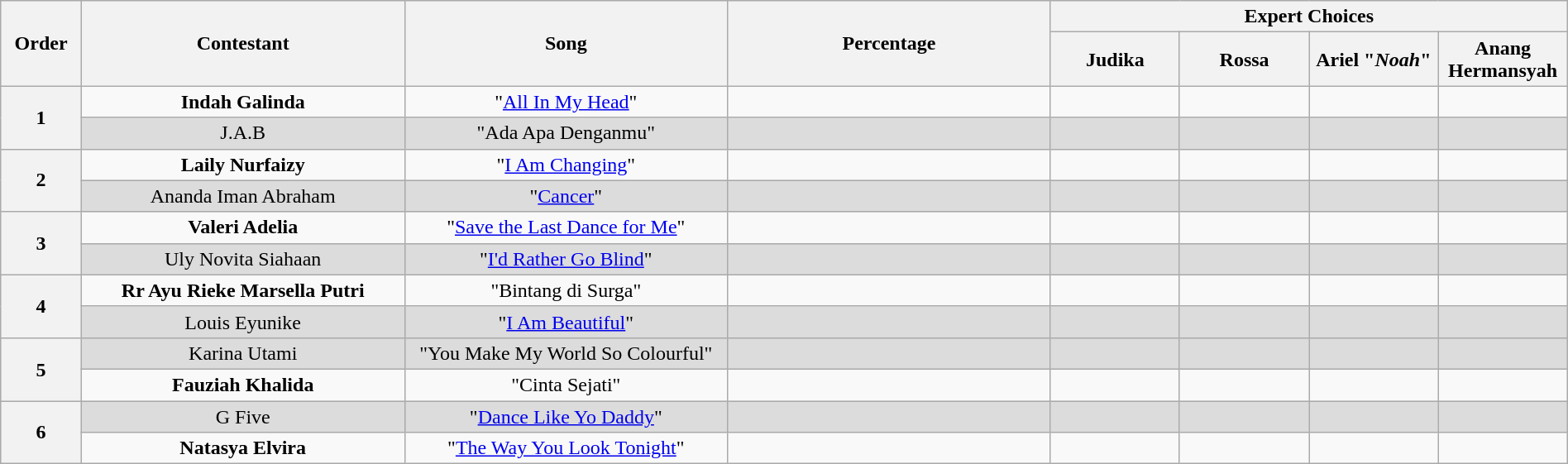<table class="wikitable" style="text-align:center; width:100%;">
<tr>
<th scope="col" rowspan="2" style="width:05%;">Order</th>
<th scope="col" rowspan="2" style="width:20%;">Contestant</th>
<th scope="col" rowspan="2" style="width:20%;">Song</th>
<th scope="col" rowspan="2" style="width:20%;">Percentage</th>
<th scope="col" colspan="4" style="width:32%;">Expert Choices</th>
</tr>
<tr>
<th style="width:08%;">Judika</th>
<th style="width:08%;">Rossa</th>
<th style="width:08%;">Ariel "<em>Noah</em>"</th>
<th style="width:08%;">Anang Hermansyah</th>
</tr>
<tr>
<th rowspan=2>1</th>
<td><strong>Indah Galinda</strong></td>
<td>"<a href='#'>All In My Head</a>"</td>
<td></td>
<td></td>
<td></td>
<td></td>
<td></td>
</tr>
<tr style="background:#DCDCDC;">
<td>J.A.B</td>
<td>"Ada Apa Denganmu"</td>
<td></td>
<td></td>
<td></td>
<td></td>
<td></td>
</tr>
<tr>
<th rowspan=2>2</th>
<td><strong>Laily Nurfaizy</strong></td>
<td>"<a href='#'>I Am Changing</a>"</td>
<td></td>
<td></td>
<td></td>
<td></td>
<td></td>
</tr>
<tr style="background:#DCDCDC;">
<td>Ananda Iman Abraham</td>
<td>"<a href='#'>Cancer</a>"</td>
<td></td>
<td></td>
<td></td>
<td></td>
<td></td>
</tr>
<tr>
<th rowspan=2>3</th>
<td><strong>Valeri Adelia</strong></td>
<td>"<a href='#'>Save the Last Dance for Me</a>"</td>
<td></td>
<td></td>
<td></td>
<td></td>
<td></td>
</tr>
<tr style="background:#DCDCDC;">
<td>Uly Novita Siahaan</td>
<td>"<a href='#'>I'd Rather Go Blind</a>"</td>
<td></td>
<td></td>
<td></td>
<td></td>
<td></td>
</tr>
<tr>
<th rowspan=2>4</th>
<td><strong>Rr Ayu Rieke Marsella Putri</strong></td>
<td>"Bintang di Surga"</td>
<td></td>
<td></td>
<td></td>
<td></td>
<td></td>
</tr>
<tr style="background:#DCDCDC;">
<td>Louis Eyunike</td>
<td>"<a href='#'>I Am Beautiful</a>"</td>
<td></td>
<td></td>
<td></td>
<td></td>
<td></td>
</tr>
<tr style="background:#DCDCDC;">
<th rowspan=2>5</th>
<td>Karina Utami</td>
<td>"You Make My World So Colourful"</td>
<td></td>
<td></td>
<td></td>
<td></td>
<td></td>
</tr>
<tr>
<td><strong>Fauziah Khalida</strong></td>
<td>"Cinta Sejati"</td>
<td></td>
<td></td>
<td></td>
<td></td>
<td></td>
</tr>
<tr style="background:#DCDCDC;">
<th rowspan=2>6</th>
<td>G Five</td>
<td>"<a href='#'>Dance Like Yo Daddy</a>"</td>
<td></td>
<td></td>
<td></td>
<td></td>
<td></td>
</tr>
<tr>
<td><strong>Natasya Elvira</strong></td>
<td>"<a href='#'>The Way You Look Tonight</a>"</td>
<td></td>
<td></td>
<td></td>
<td></td>
<td></td>
</tr>
</table>
